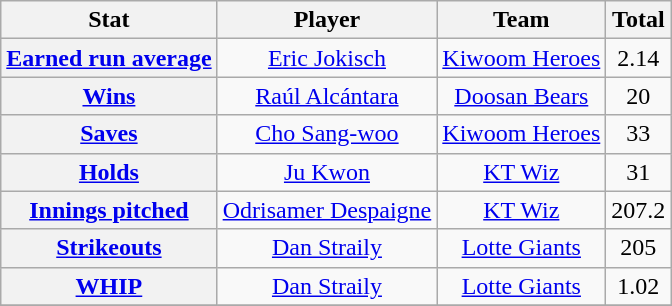<table class="wikitable" style="text-align:center;">
<tr>
<th>Stat</th>
<th>Player</th>
<th>Team</th>
<th>Total</th>
</tr>
<tr>
<th scope="row" style="text-align:center;"><a href='#'>Earned run average</a></th>
<td><a href='#'>Eric Jokisch</a></td>
<td><a href='#'>Kiwoom Heroes</a></td>
<td>2.14</td>
</tr>
<tr>
<th scope="row" style="text-align:center;"><a href='#'>Wins</a></th>
<td><a href='#'>Raúl Alcántara</a></td>
<td><a href='#'>Doosan Bears</a></td>
<td>20</td>
</tr>
<tr>
<th scope="row" style="text-align:center;"><a href='#'>Saves</a></th>
<td><a href='#'>Cho Sang-woo</a></td>
<td><a href='#'>Kiwoom Heroes</a></td>
<td>33</td>
</tr>
<tr>
<th scope="row" style="text-align:center;"><a href='#'>Holds</a></th>
<td><a href='#'>Ju Kwon</a></td>
<td><a href='#'>KT Wiz</a></td>
<td>31</td>
</tr>
<tr>
<th scope="row" style="text-align:center;"><a href='#'>Innings pitched</a></th>
<td><a href='#'>Odrisamer Despaigne</a></td>
<td><a href='#'>KT Wiz</a></td>
<td>207.2</td>
</tr>
<tr>
<th scope="row" style="text-align:center;"><a href='#'>Strikeouts</a></th>
<td><a href='#'>Dan Straily</a></td>
<td><a href='#'>Lotte Giants</a></td>
<td>205</td>
</tr>
<tr>
<th scope="row" style="text-align:center;"><a href='#'>WHIP</a></th>
<td><a href='#'>Dan Straily</a></td>
<td><a href='#'>Lotte Giants</a></td>
<td>1.02</td>
</tr>
<tr>
</tr>
</table>
